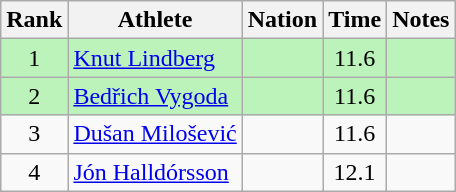<table class="wikitable sortable" style="text-align:center">
<tr>
<th>Rank</th>
<th>Athlete</th>
<th>Nation</th>
<th>Time</th>
<th>Notes</th>
</tr>
<tr style="background:#bbf3bb;">
<td>1</td>
<td align=left><a href='#'>Knut Lindberg</a></td>
<td align=left></td>
<td>11.6</td>
<td></td>
</tr>
<tr style="background:#bbf3bb;">
<td>2</td>
<td align=left><a href='#'>Bedřich Vygoda</a></td>
<td align=left></td>
<td>11.6</td>
<td></td>
</tr>
<tr>
<td>3</td>
<td align=left><a href='#'>Dušan Milošević</a></td>
<td align=left></td>
<td>11.6</td>
<td></td>
</tr>
<tr>
<td>4</td>
<td align=left><a href='#'>Jón Halldórsson</a></td>
<td align=left></td>
<td>12.1</td>
<td></td>
</tr>
</table>
